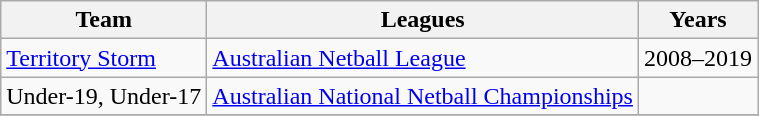<table class="wikitable collapsible">
<tr>
<th>Team</th>
<th>Leagues</th>
<th>Years</th>
</tr>
<tr>
<td><a href='#'>Territory Storm</a></td>
<td><a href='#'>Australian Netball League</a></td>
<td>2008–2019</td>
</tr>
<tr>
<td>Under-19, Under-17</td>
<td><a href='#'>Australian National Netball Championships</a></td>
<td></td>
</tr>
<tr>
</tr>
</table>
